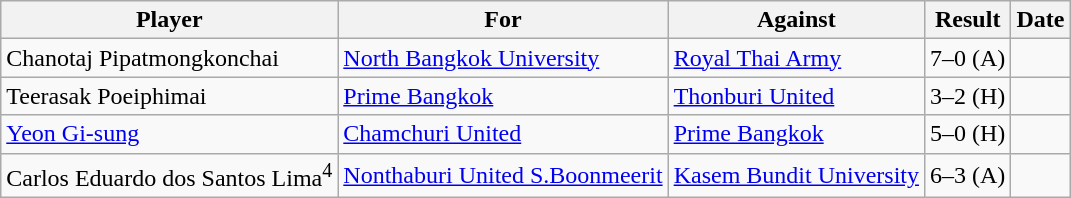<table class="wikitable">
<tr>
<th>Player</th>
<th>For</th>
<th>Against</th>
<th>Result</th>
<th>Date</th>
</tr>
<tr>
<td> Chanotaj Pipatmongkonchai</td>
<td><a href='#'>North Bangkok University</a></td>
<td><a href='#'>Royal Thai Army</a></td>
<td>7–0 (A)</td>
<td></td>
</tr>
<tr>
<td> Teerasak Poeiphimai</td>
<td><a href='#'>Prime Bangkok</a></td>
<td><a href='#'>Thonburi United</a></td>
<td>3–2 (H)</td>
<td></td>
</tr>
<tr>
<td> <a href='#'>Yeon Gi-sung</a></td>
<td><a href='#'>Chamchuri United</a></td>
<td><a href='#'>Prime Bangkok</a></td>
<td>5–0 (H)</td>
<td></td>
</tr>
<tr>
<td> Carlos Eduardo dos Santos Lima<sup>4</sup></td>
<td><a href='#'>Nonthaburi United S.Boonmeerit</a></td>
<td><a href='#'>Kasem Bundit University</a></td>
<td>6–3 (A)</td>
<td></td>
</tr>
</table>
